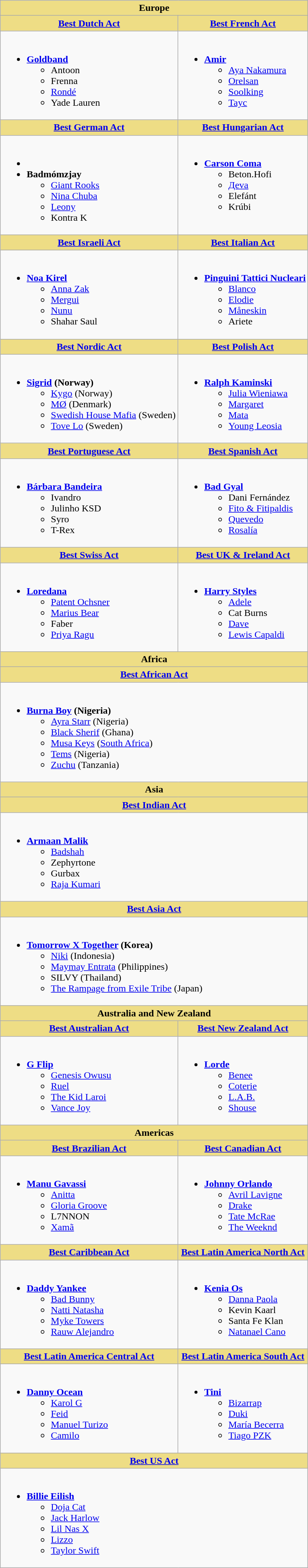<table class="wikitable" style="width=" 100%">
<tr>
<th colspan="2" style="background:#EEDD85; width=50%">Europe</th>
</tr>
<tr>
<th style="background:#EEDD85; width=50%"><a href='#'>Best Dutch Act</a></th>
<th style="background:#EEDD85; width=50%"><a href='#'>Best French Act</a></th>
</tr>
<tr>
<td valign="top"><br><ul><li><strong><a href='#'>Goldband</a></strong><ul><li>Antoon</li><li>Frenna</li><li><a href='#'>Rondé</a></li><li>Yade Lauren</li></ul></li></ul></td>
<td valign="top"><br><ul><li><strong><a href='#'>Amir</a></strong><ul><li><a href='#'>Aya Nakamura</a></li><li><a href='#'>Orelsan</a></li><li><a href='#'>Soolking</a></li><li><a href='#'>Tayc</a></li></ul></li></ul></td>
</tr>
<tr>
<th style="background:#EEDD85; width=50%"><a href='#'>Best German Act</a></th>
<th style="background:#EEDD85; width=50%"><a href='#'>Best Hungarian Act</a></th>
</tr>
<tr>
<td valign="top"><br><ul><li></li><li><strong>Badmómzjay</strong><ul><li><a href='#'>Giant Rooks</a></li><li><a href='#'>Nina Chuba</a></li><li><a href='#'>Leony</a></li><li>Kontra K</li></ul></li></ul></td>
<td valign="top"><br><ul><li><strong><a href='#'>Carson Coma</a></strong><ul><li>Beton.Hofi</li><li><a href='#'>Дeva</a></li><li>Elefánt</li><li>Krúbi</li></ul></li></ul></td>
</tr>
<tr>
<th style="background:#EEDD85; width=50%"><a href='#'>Best Israeli Act</a></th>
<th style="background:#EEDD85; width=50%"><a href='#'>Best Italian Act</a></th>
</tr>
<tr>
<td valign="top"><br><ul><li><strong><a href='#'>Noa Kirel</a></strong><ul><li><a href='#'>Anna Zak</a></li><li><a href='#'>Mergui</a></li><li><a href='#'>Nunu</a></li><li>Shahar Saul</li></ul></li></ul></td>
<td valign="top"><br><ul><li><strong><a href='#'>Pinguini Tattici Nucleari</a></strong><ul><li><a href='#'>Blanco</a></li><li><a href='#'>Elodie</a></li><li><a href='#'>Måneskin</a></li><li>Ariete</li></ul></li></ul></td>
</tr>
<tr>
<th style="background:#EEDD85; width=50%"><a href='#'>Best Nordic Act</a></th>
<th style="background:#EEDD85; width=50%"><a href='#'>Best Polish Act</a></th>
</tr>
<tr>
<td valign="top"><br><ul><li><strong><a href='#'>Sigrid</a> (Norway)</strong><ul><li><a href='#'>Kygo</a> (Norway)</li><li><a href='#'>MØ</a> (Denmark)</li><li><a href='#'>Swedish House Mafia</a> (Sweden)</li><li><a href='#'>Tove Lo</a> (Sweden)</li></ul></li></ul></td>
<td valign="top"><br><ul><li><strong><a href='#'>Ralph Kaminski</a></strong><ul><li><a href='#'>Julia Wieniawa</a></li><li><a href='#'>Margaret</a></li><li><a href='#'>Mata</a></li><li><a href='#'>Young Leosia</a></li></ul></li></ul></td>
</tr>
<tr>
<th style="background:#EEDD85; width=50%"><a href='#'>Best Portuguese Act</a></th>
<th style="background:#EEDD85; width=50%"><a href='#'>Best Spanish Act</a></th>
</tr>
<tr>
<td valign="top"><br><ul><li><strong><a href='#'>Bárbara Bandeira</a></strong><ul><li>Ivandro</li><li>Julinho KSD</li><li>Syro</li><li>T-Rex</li></ul></li></ul></td>
<td valign="top"><br><ul><li><strong><a href='#'>Bad Gyal</a></strong><ul><li>Dani Fernández</li><li><a href='#'>Fito & Fitipaldis</a></li><li><a href='#'>Quevedo</a></li><li><a href='#'>Rosalía</a></li></ul></li></ul></td>
</tr>
<tr>
<th style="background:#EEDD85; width=50%"><a href='#'>Best Swiss Act</a></th>
<th style="background:#EEDD85; width=50%"><a href='#'>Best UK & Ireland Act</a></th>
</tr>
<tr>
<td valign="top"><br><ul><li><strong><a href='#'>Loredana</a></strong><ul><li><a href='#'>Patent Ochsner</a></li><li><a href='#'>Marius Bear</a></li><li>Faber</li><li><a href='#'>Priya Ragu</a></li></ul></li></ul></td>
<td valign="top"><br><ul><li><strong><a href='#'>Harry Styles</a></strong><ul><li><a href='#'>Adele</a></li><li>Cat Burns</li><li><a href='#'>Dave</a></li><li><a href='#'>Lewis Capaldi</a></li></ul></li></ul></td>
</tr>
<tr>
<th colspan="2" style="background:#EEDD85; width=100%">Africa</th>
</tr>
<tr>
<th colspan="2" style="background:#EEDD85; width=100%"><a href='#'>Best African Act</a></th>
</tr>
<tr>
<td colspan="2" valign="top"><br><ul><li><strong><a href='#'>Burna Boy</a> (Nigeria)</strong><ul><li><a href='#'>Ayra Starr</a> (Nigeria)</li><li><a href='#'>Black Sherif</a> (Ghana)</li><li><a href='#'>Musa Keys</a> (<a href='#'>South Africa</a>)</li><li><a href='#'>Tems</a> (Nigeria)</li><li><a href='#'>Zuchu</a> (Tanzania)</li></ul></li></ul></td>
</tr>
<tr>
<th colspan="2" style="background:#EEDD85; width=100%">Asia</th>
</tr>
<tr>
<th colspan="2" style="background:#EEDD85; width=100%"><a href='#'>Best Indian Act</a></th>
</tr>
<tr>
<td colspan="2" valign="top"><br><ul><li><strong><a href='#'>Armaan Malik</a></strong><ul><li><a href='#'>Badshah</a></li><li>Zephyrtone</li><li>Gurbax</li><li><a href='#'>Raja Kumari</a></li></ul></li></ul></td>
</tr>
<tr>
<th colspan="2" style="background:#EEDD85; width=100%"><a href='#'>Best Asia Act</a></th>
</tr>
<tr>
<td colspan="2" valign="top"><br><ul><li><strong><a href='#'>Tomorrow X Together</a> (Korea)</strong><ul><li><a href='#'>Niki</a> (Indonesia)</li><li><a href='#'>Maymay Entrata</a> (Philippines)</li><li>SILVY (Thailand)</li><li><a href='#'>The Rampage from Exile Tribe</a> (Japan)</li></ul></li></ul></td>
</tr>
<tr>
<th colspan="2" style="background:#EEDD85; width=50%">Australia and New Zealand</th>
</tr>
<tr>
<th style="background:#EEDD85; width=50%"><a href='#'>Best Australian Act</a></th>
<th style="background:#EEDD85; width=50%"><a href='#'>Best New Zealand Act</a></th>
</tr>
<tr>
<td valign="top"><br><ul><li><strong><a href='#'>G Flip</a></strong><ul><li><a href='#'>Genesis Owusu</a></li><li><a href='#'>Ruel</a></li><li><a href='#'>The Kid Laroi</a></li><li><a href='#'>Vance Joy</a></li></ul></li></ul></td>
<td valign="top"><br><ul><li><strong><a href='#'>Lorde</a></strong><ul><li><a href='#'>Benee</a></li><li><a href='#'>Coterie</a></li><li><a href='#'>L.A.B.</a></li><li><a href='#'>Shouse</a></li></ul></li></ul></td>
</tr>
<tr>
<th colspan="2" style="background:#EEDD85; width=50%">Americas</th>
</tr>
<tr>
<th style="background:#EEDD85; width=50%"><a href='#'>Best Brazilian Act</a></th>
<th style="background:#EEDD85; width=50%"><a href='#'>Best Canadian Act</a></th>
</tr>
<tr>
<td valign="top"><br><ul><li><strong><a href='#'>Manu Gavassi</a></strong><ul><li><a href='#'>Anitta</a></li><li><a href='#'>Gloria Groove</a></li><li>L7NNON</li><li><a href='#'>Xamã</a></li></ul></li></ul></td>
<td valign="top"><br><ul><li><strong><a href='#'>Johnny Orlando</a></strong><ul><li><a href='#'>Avril Lavigne</a></li><li><a href='#'>Drake</a></li><li><a href='#'>Tate McRae</a></li><li><a href='#'>The Weeknd</a></li></ul></li></ul></td>
</tr>
<tr>
<th style="background:#EEDD85; width=50%"><a href='#'>Best Caribbean Act</a></th>
<th style="background:#EEDD85; width=50%"><a href='#'>Best Latin America North Act</a></th>
</tr>
<tr>
<td valign="top"><br><ul><li><strong><a href='#'>Daddy Yankee</a></strong><ul><li><a href='#'>Bad Bunny</a></li><li><a href='#'>Natti Natasha</a></li><li><a href='#'>Myke Towers</a></li><li><a href='#'>Rauw Alejandro</a></li></ul></li></ul></td>
<td valign="top"><br><ul><li><strong><a href='#'>Kenia Os</a></strong><ul><li><a href='#'>Danna Paola</a></li><li>Kevin Kaarl</li><li>Santa Fe Klan</li><li><a href='#'>Natanael Cano</a></li></ul></li></ul></td>
</tr>
<tr>
<th style="background:#EEDD85; width=50%"><a href='#'>Best Latin America Central Act</a></th>
<th style="background:#EEDD85; width=50%"><a href='#'>Best Latin America South Act</a></th>
</tr>
<tr>
<td valign="top"><br><ul><li><strong><a href='#'>Danny Ocean</a></strong><ul><li><a href='#'>Karol G</a></li><li><a href='#'>Feid</a></li><li><a href='#'>Manuel Turizo</a></li><li><a href='#'>Camilo</a></li></ul></li></ul></td>
<td valign="top"><br><ul><li><strong><a href='#'>Tini</a></strong><ul><li><a href='#'>Bizarrap</a></li><li><a href='#'>Duki</a></li><li><a href='#'>María Becerra</a></li><li><a href='#'>Tiago PZK</a></li></ul></li></ul></td>
</tr>
<tr>
<th colspan="2" style="background:#EEDD85; width=100%"><a href='#'>Best US Act</a></th>
</tr>
<tr>
<td colspan="2" valign="top"><br><ul><li><strong><a href='#'>Billie Eilish</a></strong><ul><li><a href='#'>Doja Cat</a></li><li><a href='#'>Jack Harlow</a></li><li><a href='#'>Lil Nas X</a></li><li><a href='#'>Lizzo</a></li><li><a href='#'>Taylor Swift</a></li></ul></li></ul></td>
</tr>
</table>
